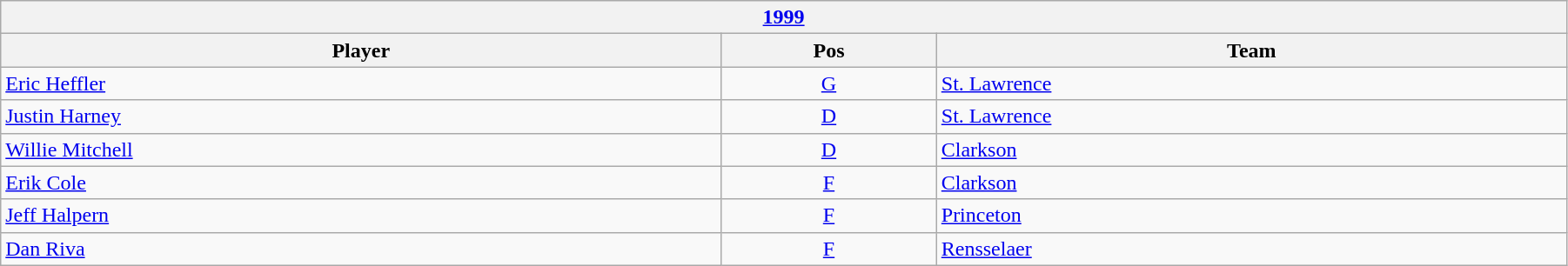<table class="wikitable" width=95%>
<tr>
<th colspan=3><a href='#'>1999</a></th>
</tr>
<tr>
<th>Player</th>
<th>Pos</th>
<th>Team</th>
</tr>
<tr>
<td><a href='#'>Eric Heffler</a></td>
<td align=center><a href='#'>G</a></td>
<td><a href='#'>St. Lawrence</a></td>
</tr>
<tr>
<td><a href='#'>Justin Harney</a></td>
<td align=center><a href='#'>D</a></td>
<td><a href='#'>St. Lawrence</a></td>
</tr>
<tr>
<td><a href='#'>Willie Mitchell</a></td>
<td align=center><a href='#'>D</a></td>
<td><a href='#'>Clarkson</a></td>
</tr>
<tr>
<td><a href='#'>Erik Cole</a></td>
<td align=center><a href='#'>F</a></td>
<td><a href='#'>Clarkson</a></td>
</tr>
<tr>
<td><a href='#'>Jeff Halpern</a></td>
<td align=center><a href='#'>F</a></td>
<td><a href='#'>Princeton</a></td>
</tr>
<tr>
<td><a href='#'>Dan Riva</a></td>
<td align=center><a href='#'>F</a></td>
<td><a href='#'>Rensselaer</a></td>
</tr>
</table>
